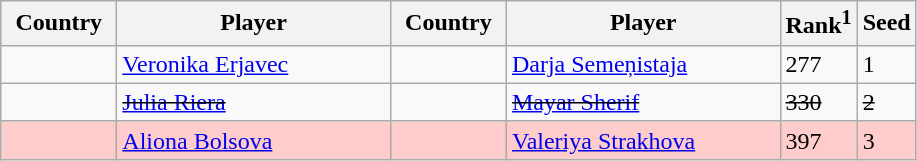<table class="wikitable">
<tr>
<th width="70">Country</th>
<th width="175">Player</th>
<th width="70">Country</th>
<th width="175">Player</th>
<th>Rank<sup>1</sup></th>
<th>Seed</th>
</tr>
<tr>
<td></td>
<td><a href='#'>Veronika Erjavec</a></td>
<td></td>
<td><a href='#'>Darja Semeņistaja</a></td>
<td>277</td>
<td>1</td>
</tr>
<tr>
<td><s></s></td>
<td><s><a href='#'>Julia Riera</a></s></td>
<td><s></s></td>
<td><s><a href='#'>Mayar Sherif</a></s></td>
<td><s>330</s></td>
<td><s>2</s></td>
</tr>
<tr style="background:#fcc;">
<td></td>
<td><a href='#'>Aliona Bolsova</a></td>
<td></td>
<td><a href='#'>Valeriya Strakhova</a></td>
<td>397</td>
<td>3</td>
</tr>
</table>
